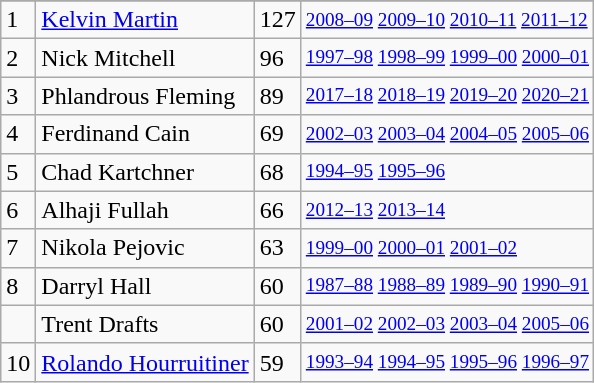<table class="wikitable">
<tr>
</tr>
<tr>
<td>1</td>
<td><a href='#'>Kelvin Martin</a></td>
<td>127</td>
<td style="font-size:80%;"><a href='#'>2008–09</a> <a href='#'>2009–10</a> <a href='#'>2010–11</a> <a href='#'>2011–12</a></td>
</tr>
<tr>
<td>2</td>
<td>Nick Mitchell</td>
<td>96</td>
<td style="font-size:80%;"><a href='#'>1997–98</a> <a href='#'>1998–99</a> <a href='#'>1999–00</a> <a href='#'>2000–01</a></td>
</tr>
<tr>
<td>3</td>
<td>Phlandrous Fleming</td>
<td>89</td>
<td style="font-size:80%;"><a href='#'>2017–18</a> <a href='#'>2018–19</a> <a href='#'>2019–20</a> <a href='#'>2020–21</a></td>
</tr>
<tr>
<td>4</td>
<td>Ferdinand Cain</td>
<td>69</td>
<td style="font-size:80%;"><a href='#'>2002–03</a> <a href='#'>2003–04</a> <a href='#'>2004–05</a> <a href='#'>2005–06</a></td>
</tr>
<tr>
<td>5</td>
<td>Chad Kartchner</td>
<td>68</td>
<td style="font-size:80%;"><a href='#'>1994–95</a> <a href='#'>1995–96</a></td>
</tr>
<tr>
<td>6</td>
<td>Alhaji Fullah</td>
<td>66</td>
<td style="font-size:80%;"><a href='#'>2012–13</a> <a href='#'>2013–14</a></td>
</tr>
<tr>
<td>7</td>
<td>Nikola Pejovic</td>
<td>63</td>
<td style="font-size:80%;"><a href='#'>1999–00</a> <a href='#'>2000–01</a> <a href='#'>2001–02</a></td>
</tr>
<tr>
<td>8</td>
<td>Darryl Hall</td>
<td>60</td>
<td style="font-size:80%;"><a href='#'>1987–88</a> <a href='#'>1988–89</a> <a href='#'>1989–90</a> <a href='#'>1990–91</a></td>
</tr>
<tr>
<td></td>
<td>Trent Drafts</td>
<td>60</td>
<td style="font-size:80%;"><a href='#'>2001–02</a> <a href='#'>2002–03</a> <a href='#'>2003–04</a> <a href='#'>2005–06</a></td>
</tr>
<tr>
<td>10</td>
<td><a href='#'>Rolando Hourruitiner</a></td>
<td>59</td>
<td style="font-size:80%;"><a href='#'>1993–94</a> <a href='#'>1994–95</a> <a href='#'>1995–96</a> <a href='#'>1996–97</a></td>
</tr>
</table>
